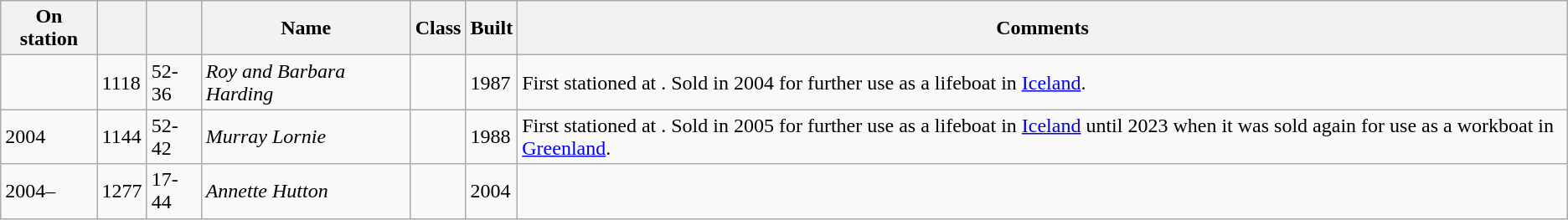<table class="wikitable">
<tr>
<th>On station</th>
<th></th>
<th></th>
<th>Name</th>
<th>Class</th>
<th>Built</th>
<th>Comments</th>
</tr>
<tr>
<td></td>
<td>1118</td>
<td>52-36</td>
<td><em>Roy and Barbara Harding</em></td>
<td></td>
<td>1987</td>
<td>First stationed at . Sold in 2004 for further use as a lifeboat  in <a href='#'>Iceland</a>.</td>
</tr>
<tr>
<td>2004</td>
<td>1144</td>
<td>52-42</td>
<td><em>Murray Lornie</em></td>
<td></td>
<td>1988</td>
<td>First stationed at . Sold in 2005 for further use as a lifeboat  in <a href='#'>Iceland</a> until 2023 when it was sold again for use as a workboat in <a href='#'>Greenland</a>.</td>
</tr>
<tr>
<td>2004–</td>
<td>1277</td>
<td>17-44</td>
<td><em>Annette Hutton</em></td>
<td></td>
<td>2004</td>
<td></td>
</tr>
</table>
